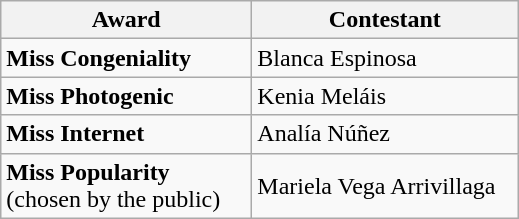<table class="wikitable">
<tr>
<th width="160">Award</th>
<th width="170">Contestant</th>
</tr>
<tr>
<td><strong>Miss Congeniality</strong></td>
<td>Blanca Espinosa</td>
</tr>
<tr>
<td><strong>Miss Photogenic</strong></td>
<td>Kenia Meláis</td>
</tr>
<tr>
<td><strong>Miss Internet</strong></td>
<td>Analía Núñez</td>
</tr>
<tr>
<td><strong>Miss Popularity</strong> (chosen by the public)</td>
<td>Mariela Vega Arrivillaga</td>
</tr>
</table>
